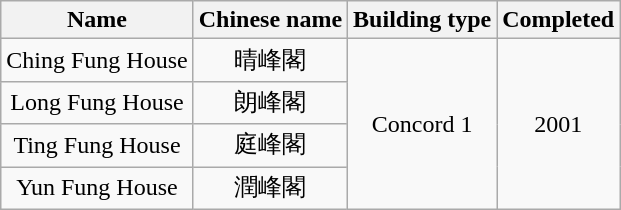<table class="wikitable" style="text-align: center">
<tr>
<th>Name</th>
<th>Chinese name</th>
<th>Building type</th>
<th>Completed</th>
</tr>
<tr>
<td>Ching Fung House</td>
<td>晴峰閣</td>
<td rowspan="4">Concord 1</td>
<td rowspan="4">2001</td>
</tr>
<tr>
<td>Long Fung House</td>
<td>朗峰閣</td>
</tr>
<tr>
<td>Ting Fung House</td>
<td>庭峰閣</td>
</tr>
<tr>
<td>Yun Fung House</td>
<td>潤峰閣</td>
</tr>
</table>
